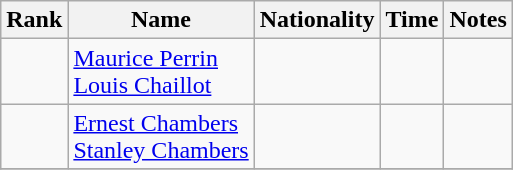<table class="wikitable sortable" style="text-align:center">
<tr>
<th>Rank</th>
<th>Name</th>
<th>Nationality</th>
<th>Time</th>
<th>Notes</th>
</tr>
<tr>
<td></td>
<td align=left><a href='#'>Maurice Perrin</a><br><a href='#'>Louis Chaillot</a></td>
<td align=left></td>
<td></td>
<td></td>
</tr>
<tr>
<td></td>
<td align=left><a href='#'>Ernest Chambers</a><br><a href='#'>Stanley Chambers</a></td>
<td align=left></td>
<td></td>
<td></td>
</tr>
<tr>
</tr>
</table>
